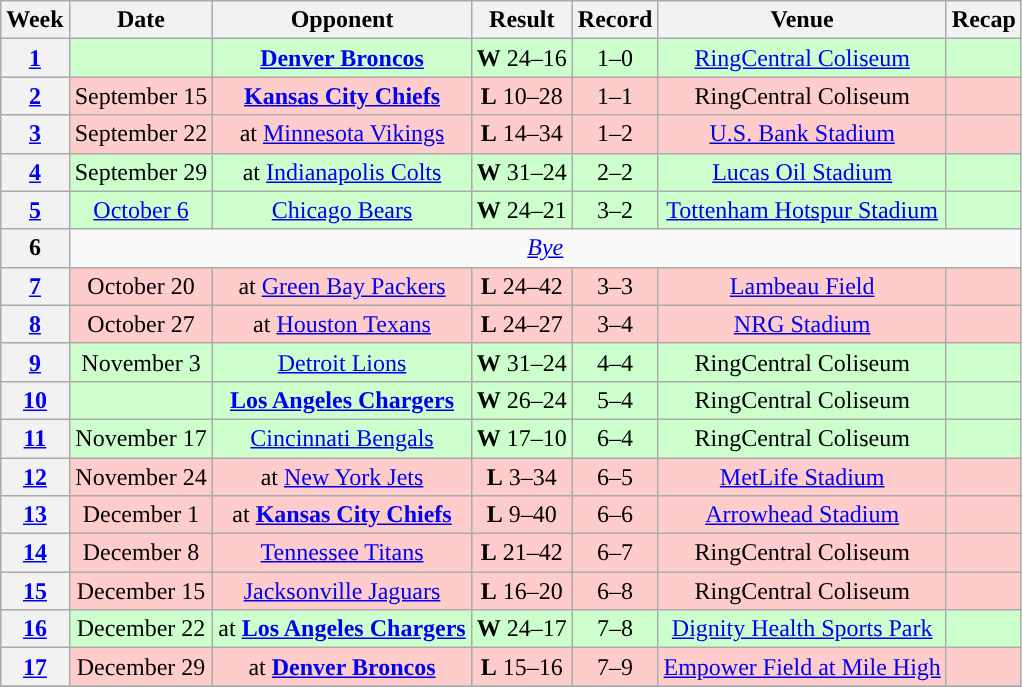<table class="wikitable" style="text-align:center">
<tr>
<th>Week</th>
<th>Date</th>
<th>Opponent</th>
<th>Result</th>
<th>Record</th>
<th>Venue</th>
<th>Recap</th>
</tr>
<tr style="background:#cfc">
<th><a href='#'>1</a></th>
<td></td>
<td><strong><a href='#'>Denver Broncos</a></strong></td>
<td><strong>W</strong> 24–16</td>
<td>1–0</td>
<td><a href='#'>RingCentral Coliseum</a></td>
<td></td>
</tr>
<tr style="background:#fcc">
<th><a href='#'>2</a></th>
<td>September 15</td>
<td><strong><a href='#'>Kansas City Chiefs</a></strong></td>
<td><strong>L</strong> 10–28</td>
<td>1–1</td>
<td>RingCentral Coliseum</td>
<td></td>
</tr>
<tr style="background:#fcc">
<th><a href='#'>3</a></th>
<td>September 22</td>
<td>at <a href='#'>Minnesota Vikings</a></td>
<td><strong>L</strong> 14–34</td>
<td>1–2</td>
<td><a href='#'>U.S. Bank Stadium</a></td>
<td></td>
</tr>
<tr style="background:#cfc">
<th><a href='#'>4</a></th>
<td>September 29</td>
<td>at <a href='#'>Indianapolis Colts</a></td>
<td><strong>W</strong> 31–24</td>
<td>2–2</td>
<td><a href='#'>Lucas Oil Stadium</a></td>
<td></td>
</tr>
<tr style="background:#cfc">
<th><a href='#'>5</a></th>
<td><a href='#'>October 6</a></td>
<td><a href='#'>Chicago Bears</a></td>
<td><strong>W</strong> 24–21</td>
<td>3–2</td>
<td> <a href='#'>Tottenham Hotspur Stadium</a> </td>
<td></td>
</tr>
<tr>
<th>6</th>
<td colspan="6"><em><a href='#'>Bye</a></em></td>
</tr>
<tr style="background:#fcc">
<th><a href='#'>7</a></th>
<td>October 20</td>
<td>at <a href='#'>Green Bay Packers</a></td>
<td><strong>L</strong> 24–42</td>
<td>3–3</td>
<td><a href='#'>Lambeau Field</a></td>
<td></td>
</tr>
<tr style="background:#fcc">
<th><a href='#'>8</a></th>
<td>October 27</td>
<td>at <a href='#'>Houston Texans</a></td>
<td><strong>L</strong> 24–27</td>
<td>3–4</td>
<td><a href='#'>NRG Stadium</a></td>
<td></td>
</tr>
<tr style="background:#cfc">
<th><a href='#'>9</a></th>
<td>November 3</td>
<td><a href='#'>Detroit Lions</a></td>
<td><strong>W</strong> 31–24</td>
<td>4–4</td>
<td>RingCentral Coliseum</td>
<td></td>
</tr>
<tr style="background:#cfc">
<th><a href='#'>10</a></th>
<td></td>
<td><strong><a href='#'>Los Angeles Chargers</a></strong></td>
<td><strong>W</strong> 26–24</td>
<td>5–4</td>
<td>RingCentral Coliseum</td>
<td></td>
</tr>
<tr style="background:#cfc">
<th><a href='#'>11</a></th>
<td>November 17</td>
<td><a href='#'>Cincinnati Bengals</a></td>
<td><strong>W</strong> 17–10</td>
<td>6–4</td>
<td>RingCentral Coliseum</td>
<td></td>
</tr>
<tr style="background:#fcc">
<th><a href='#'>12</a></th>
<td>November 24</td>
<td>at <a href='#'>New York Jets</a></td>
<td><strong>L</strong> 3–34</td>
<td>6–5</td>
<td><a href='#'>MetLife Stadium</a></td>
<td></td>
</tr>
<tr style="background:#fcc">
<th><a href='#'>13</a></th>
<td>December 1</td>
<td>at <strong><a href='#'>Kansas City Chiefs</a></strong></td>
<td><strong>L</strong> 9–40</td>
<td>6–6</td>
<td><a href='#'>Arrowhead Stadium</a></td>
<td></td>
</tr>
<tr style="background:#fcc">
<th><a href='#'>14</a></th>
<td>December 8</td>
<td><a href='#'>Tennessee Titans</a></td>
<td><strong>L</strong> 21–42</td>
<td>6–7</td>
<td>RingCentral Coliseum</td>
<td></td>
</tr>
<tr style="background:#fcc">
<th><a href='#'>15</a></th>
<td>December 15</td>
<td><a href='#'>Jacksonville Jaguars</a></td>
<td><strong>L</strong> 16–20</td>
<td>6–8</td>
<td>RingCentral Coliseum</td>
<td></td>
</tr>
<tr style="background:#cfc">
<th><a href='#'>16</a></th>
<td>December 22</td>
<td>at <strong><a href='#'>Los Angeles Chargers</a></strong></td>
<td><strong>W</strong> 24–17</td>
<td>7–8</td>
<td><a href='#'>Dignity Health Sports Park</a></td>
<td></td>
</tr>
<tr style="background:#fcc">
<th><a href='#'>17</a></th>
<td>December 29</td>
<td>at <strong><a href='#'>Denver Broncos</a></strong></td>
<td><strong>L</strong> 15–16</td>
<td>7–9</td>
<td><a href='#'>Empower Field at Mile High</a></td>
<td></td>
</tr>
<tr style="background:#cfc">
</tr>
</table>
